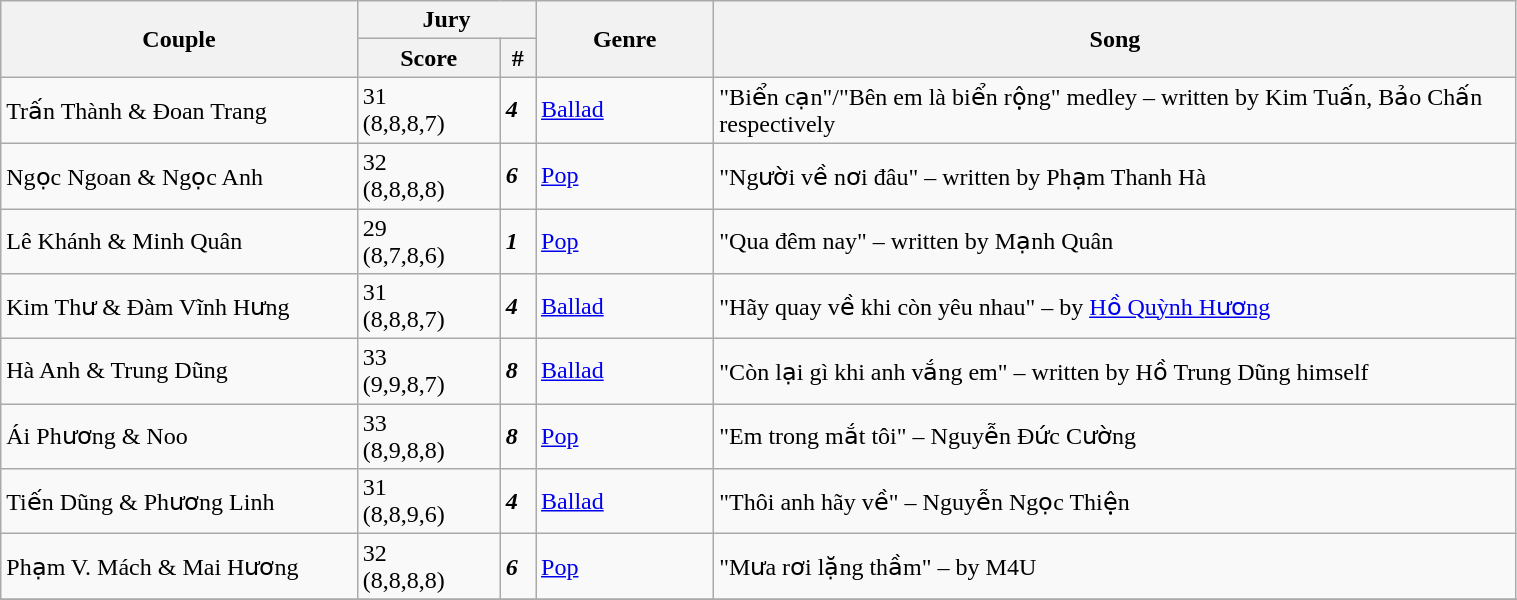<table class="wikitable" style="width:80%;">
<tr>
<th rowspan=2 style="width:20%;">Couple</th>
<th colspan=2 style="width:10%;">Jury</th>
<th rowspan=2 style="width:10%;">Genre</th>
<th rowspan=2 style="width:45%;">Song</th>
</tr>
<tr>
<th>Score</th>
<th>#</th>
</tr>
<tr>
<td>Trấn Thành & Đoan Trang</td>
<td>31<br> (8,8,8,7)</td>
<td><strong><em>4</em></strong></td>
<td><a href='#'>Ballad</a></td>
<td>"Biển cạn"/"Bên em là biển rộng" medley – written by Kim Tuấn, Bảo Chấn respectively</td>
</tr>
<tr>
<td>Ngọc Ngoan & Ngọc Anh</td>
<td>32<br> (8,8,8,8)</td>
<td><strong><em>6</em></strong></td>
<td><a href='#'>Pop</a></td>
<td>"Người về nơi đâu" – written by Phạm Thanh Hà</td>
</tr>
<tr>
<td>Lê Khánh & Minh Quân</td>
<td>29<br> (8,7,8,6)</td>
<td><strong><em>1</em></strong></td>
<td><a href='#'>Pop</a></td>
<td>"Qua đêm nay" – written by Mạnh Quân</td>
</tr>
<tr>
<td>Kim Thư & Đàm Vĩnh Hưng</td>
<td>31<br> (8,8,8,7)</td>
<td><strong><em>4</em></strong></td>
<td><a href='#'>Ballad</a></td>
<td>"Hãy quay về khi còn yêu nhau" – by <a href='#'>Hồ Quỳnh Hương</a></td>
</tr>
<tr>
<td>Hà Anh & Trung Dũng</td>
<td>33<br> (9,9,8,7)</td>
<td><strong><em>8</em></strong></td>
<td><a href='#'>Ballad</a></td>
<td>"Còn lại gì khi anh vắng em" – written by Hồ Trung Dũng himself</td>
</tr>
<tr>
<td>Ái Phương & Noo</td>
<td>33<br> (8,9,8,8)</td>
<td><strong><em>8</em></strong></td>
<td><a href='#'>Pop</a></td>
<td>"Em trong mắt tôi" – Nguyễn Đức Cường</td>
</tr>
<tr>
<td>Tiến Dũng & Phương Linh</td>
<td>31<br> (8,8,9,6)</td>
<td><strong><em>4</em></strong></td>
<td><a href='#'>Ballad</a></td>
<td>"Thôi anh hãy về" – Nguyễn Ngọc Thiện</td>
</tr>
<tr>
<td>Phạm V. Mách & Mai Hương</td>
<td>32<br> (8,8,8,8)</td>
<td><strong><em>6</em></strong></td>
<td><a href='#'>Pop</a></td>
<td>"Mưa rơi lặng thầm" – by M4U</td>
</tr>
<tr>
</tr>
</table>
